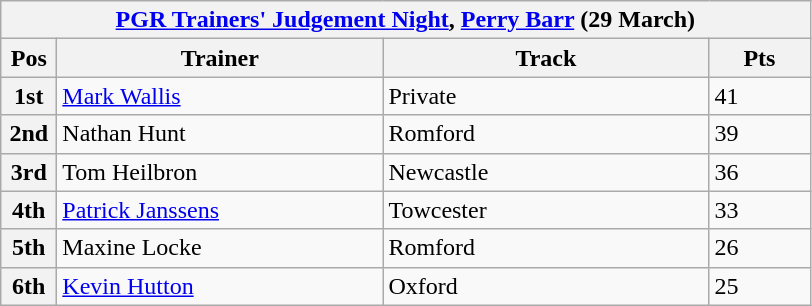<table class="wikitable">
<tr>
<th colspan="4"><a href='#'>PGR Trainers' Judgement Night</a>, <a href='#'>Perry Barr</a> (29 March)</th>
</tr>
<tr>
<th width=30>Pos</th>
<th width=210>Trainer</th>
<th width=210>Track</th>
<th width=60>Pts</th>
</tr>
<tr>
<th>1st</th>
<td><a href='#'>Mark Wallis</a></td>
<td>Private</td>
<td>41</td>
</tr>
<tr>
<th>2nd</th>
<td>Nathan Hunt</td>
<td>Romford</td>
<td>39</td>
</tr>
<tr>
<th>3rd</th>
<td>Tom Heilbron</td>
<td>Newcastle</td>
<td>36</td>
</tr>
<tr>
<th>4th</th>
<td><a href='#'>Patrick Janssens</a></td>
<td>Towcester</td>
<td>33</td>
</tr>
<tr>
<th>5th</th>
<td>Maxine Locke</td>
<td>Romford</td>
<td>26</td>
</tr>
<tr>
<th>6th</th>
<td><a href='#'>Kevin Hutton</a></td>
<td>Oxford</td>
<td>25</td>
</tr>
</table>
